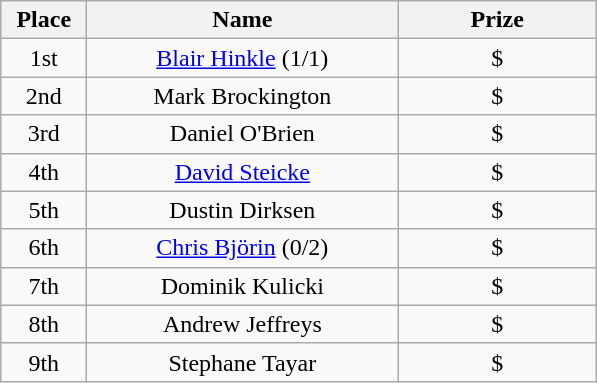<table class="wikitable">
<tr>
<th width="50">Place</th>
<th width="200">Name</th>
<th width="125">Prize</th>
</tr>
<tr>
<td align = "center">1st</td>
<td align = "center"><a href='#'>Blair Hinkle</a> (1/1)</td>
<td align = "center">$</td>
</tr>
<tr>
<td align = "center">2nd</td>
<td align = "center">Mark Brockington</td>
<td align = "center">$</td>
</tr>
<tr>
<td align = "center">3rd</td>
<td align = "center">Daniel O'Brien</td>
<td align = "center">$</td>
</tr>
<tr>
<td align = "center">4th</td>
<td align = "center"><a href='#'>David Steicke</a></td>
<td align = "center">$</td>
</tr>
<tr>
<td align = "center">5th</td>
<td align = "center">Dustin Dirksen</td>
<td align = "center">$</td>
</tr>
<tr>
<td align = "center">6th</td>
<td align = "center"><a href='#'>Chris Björin</a> (0/2)</td>
<td align = "center">$</td>
</tr>
<tr>
<td align = "center">7th</td>
<td align = "center">Dominik Kulicki</td>
<td align = "center">$</td>
</tr>
<tr>
<td align = "center">8th</td>
<td align = "center">Andrew Jeffreys</td>
<td align = "center">$</td>
</tr>
<tr>
<td align = "center">9th</td>
<td align = "center">Stephane Tayar</td>
<td align = "center">$</td>
</tr>
</table>
